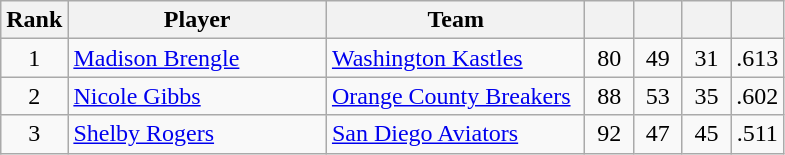<table class="wikitable" style="text-align:left">
<tr>
<th width="25px">Rank</th>
<th width="165px">Player</th>
<th width="165px">Team</th>
<th width="25px"></th>
<th width="25px"></th>
<th width="25px"></th>
<th width="25px"></th>
</tr>
<tr>
<td style="text-align:center">1</td>
<td><a href='#'>Madison Brengle</a></td>
<td><a href='#'>Washington Kastles</a></td>
<td style="text-align:center">80</td>
<td style="text-align:center">49</td>
<td style="text-align:center">31</td>
<td style="text-align:center">.613</td>
</tr>
<tr>
<td style="text-align:center">2</td>
<td><a href='#'>Nicole Gibbs</a></td>
<td><a href='#'>Orange County Breakers</a></td>
<td style="text-align:center">88</td>
<td style="text-align:center">53</td>
<td style="text-align:center">35</td>
<td style="text-align:center">.602</td>
</tr>
<tr>
<td style="text-align:center">3</td>
<td><a href='#'>Shelby Rogers</a></td>
<td><a href='#'>San Diego Aviators</a></td>
<td style="text-align:center">92</td>
<td style="text-align:center">47</td>
<td style="text-align:center">45</td>
<td style="text-align:center">.511</td>
</tr>
</table>
